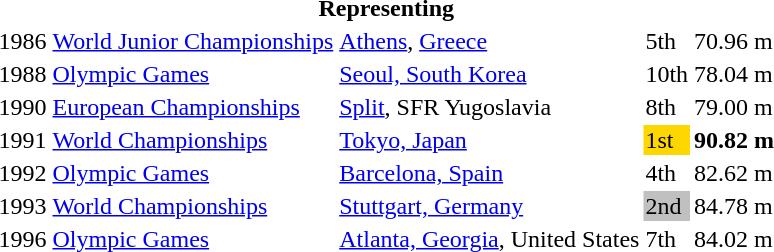<table>
<tr>
<th colspan="6">Representing </th>
</tr>
<tr>
<td>1986</td>
<td><a href='#'>World Junior Championships</a></td>
<td><a href='#'>Athens</a>, <a href='#'>Greece</a></td>
<td>5th</td>
<td>70.96 m</td>
</tr>
<tr>
<td>1988</td>
<td><a href='#'>Olympic Games</a></td>
<td><a href='#'>Seoul, South Korea</a></td>
<td>10th</td>
<td>78.04 m</td>
</tr>
<tr>
<td>1990</td>
<td><a href='#'>European Championships</a></td>
<td><a href='#'>Split</a>, SFR Yugoslavia</td>
<td>8th</td>
<td>79.00 m</td>
</tr>
<tr>
<td>1991</td>
<td><a href='#'>World Championships</a></td>
<td><a href='#'>Tokyo, Japan</a></td>
<td bgcolor="gold">1st</td>
<td><strong>90.82 m</strong></td>
</tr>
<tr>
<td>1992</td>
<td><a href='#'>Olympic Games</a></td>
<td><a href='#'>Barcelona, Spain</a></td>
<td>4th</td>
<td>82.62 m</td>
</tr>
<tr>
<td>1993</td>
<td><a href='#'>World Championships</a></td>
<td><a href='#'>Stuttgart, Germany</a></td>
<td bgcolor="silver">2nd</td>
<td>84.78 m</td>
</tr>
<tr>
<td>1996</td>
<td><a href='#'>Olympic Games</a></td>
<td><a href='#'>Atlanta, Georgia</a>, United States</td>
<td>7th</td>
<td>84.02 m</td>
</tr>
</table>
